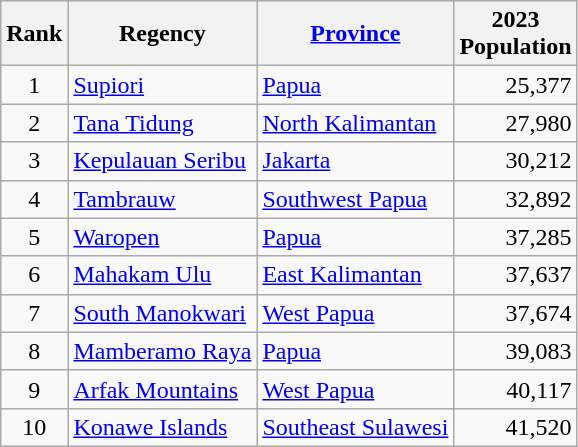<table class="wikitable sortable">
<tr>
<th>Rank</th>
<th>Regency</th>
<th><a href='#'>Province</a></th>
<th>2023<br>Population<br></th>
</tr>
<tr>
<td scope=row style="text-align:center;">1</td>
<td><a href='#'>Supiori</a></td>
<td><a href='#'>Papua</a></td>
<td align="right">25,377</td>
</tr>
<tr>
<td scope=row style="text-align:center;">2</td>
<td><a href='#'>Tana Tidung</a></td>
<td><a href='#'>North Kalimantan</a></td>
<td align="right">27,980</td>
</tr>
<tr>
<td scope=row style="text-align:center;">3</td>
<td><a href='#'>Kepulauan Seribu</a></td>
<td><a href='#'>Jakarta</a></td>
<td align="right">30,212</td>
</tr>
<tr>
<td scope=row style="text-align:center;">4</td>
<td><a href='#'>Tambrauw</a></td>
<td><a href='#'>Southwest Papua</a></td>
<td align="right">32,892</td>
</tr>
<tr>
<td scope=row style="text-align:center;">5</td>
<td><a href='#'>Waropen</a></td>
<td><a href='#'>Papua</a></td>
<td align="right">37,285</td>
</tr>
<tr>
<td scope=row style="text-align:center;">6</td>
<td><a href='#'>Mahakam Ulu</a></td>
<td><a href='#'>East Kalimantan</a></td>
<td align="right">37,637</td>
</tr>
<tr>
<td scope=row style="text-align:center;">7</td>
<td><a href='#'>South Manokwari</a></td>
<td><a href='#'>West Papua</a></td>
<td align="right">37,674</td>
</tr>
<tr>
<td scope=row style="text-align:center;">8</td>
<td><a href='#'>Mamberamo Raya</a></td>
<td><a href='#'>Papua</a></td>
<td align="right">39,083</td>
</tr>
<tr>
<td scope=row style="text-align:center;">9</td>
<td><a href='#'>Arfak Mountains</a></td>
<td><a href='#'>West Papua</a></td>
<td align="right">40,117</td>
</tr>
<tr>
<td scope=row style="text-align:center;">10</td>
<td><a href='#'>Konawe Islands</a></td>
<td><a href='#'>Southeast Sulawesi</a></td>
<td align="right">41,520</td>
</tr>
</table>
